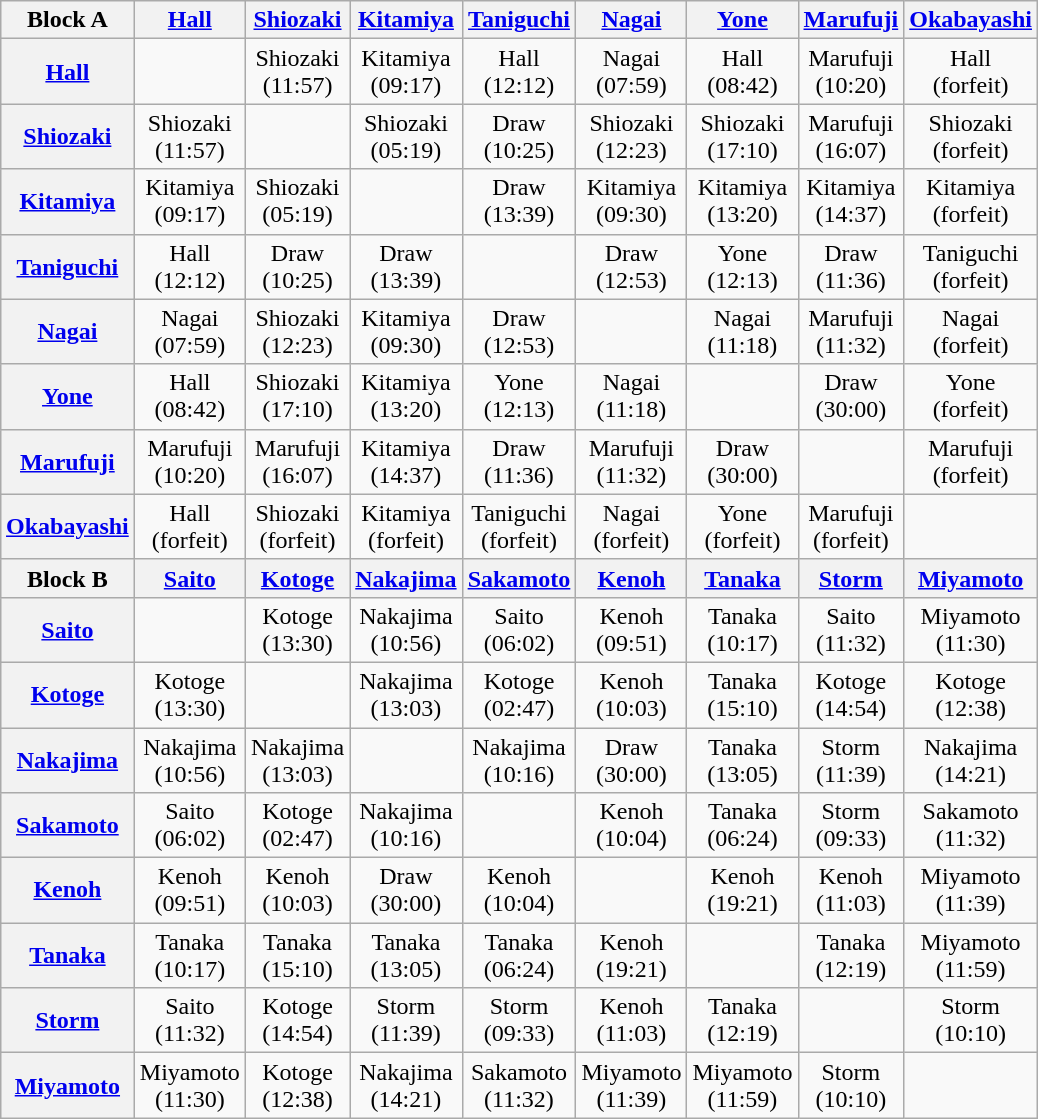<table class="wikitable" style="margin: 1em auto 1em auto;text-align:center">
<tr>
<th>Block A</th>
<th><a href='#'>Hall</a></th>
<th><a href='#'>Shiozaki</a></th>
<th><a href='#'>Kitamiya</a></th>
<th><a href='#'>Taniguchi</a></th>
<th><a href='#'>Nagai</a></th>
<th><a href='#'>Yone</a></th>
<th><a href='#'>Marufuji</a></th>
<th><a href='#'>Okabayashi</a></th>
</tr>
<tr>
<th><a href='#'>Hall</a></th>
<td></td>
<td>Shiozaki<br>(11:57)</td>
<td>Kitamiya<br>(09:17)</td>
<td>Hall<br>(12:12)</td>
<td>Nagai<br>(07:59)</td>
<td>Hall<br>(08:42)</td>
<td>Marufuji<br>(10:20)</td>
<td>Hall<br>(forfeit)</td>
</tr>
<tr>
<th><a href='#'>Shiozaki</a></th>
<td>Shiozaki<br>(11:57)</td>
<td></td>
<td>Shiozaki<br>(05:19)</td>
<td>Draw<br>(10:25)</td>
<td>Shiozaki<br>(12:23)</td>
<td>Shiozaki<br>(17:10)</td>
<td>Marufuji<br>(16:07)</td>
<td>Shiozaki<br>(forfeit)</td>
</tr>
<tr>
<th><a href='#'>Kitamiya</a></th>
<td>Kitamiya<br>(09:17)</td>
<td>Shiozaki<br>(05:19)</td>
<td></td>
<td>Draw<br>(13:39)</td>
<td>Kitamiya<br>(09:30)</td>
<td>Kitamiya<br>(13:20)</td>
<td>Kitamiya<br>(14:37)</td>
<td>Kitamiya<br>(forfeit)</td>
</tr>
<tr>
<th><a href='#'>Taniguchi</a></th>
<td>Hall<br>(12:12)</td>
<td>Draw<br>(10:25)</td>
<td>Draw<br>(13:39)</td>
<td></td>
<td>Draw<br>(12:53)</td>
<td>Yone<br>(12:13)</td>
<td>Draw<br>(11:36)</td>
<td>Taniguchi<br>(forfeit)</td>
</tr>
<tr>
<th><a href='#'>Nagai</a></th>
<td>Nagai<br>(07:59)</td>
<td>Shiozaki<br>(12:23)</td>
<td>Kitamiya<br>(09:30)</td>
<td>Draw<br>(12:53)</td>
<td></td>
<td>Nagai<br>(11:18)</td>
<td>Marufuji <br>(11:32)</td>
<td>Nagai<br>(forfeit)</td>
</tr>
<tr>
<th><a href='#'>Yone</a></th>
<td>Hall<br>(08:42)</td>
<td>Shiozaki<br>(17:10)</td>
<td>Kitamiya<br>(13:20)</td>
<td>Yone<br>(12:13)</td>
<td>Nagai<br>(11:18)</td>
<td></td>
<td>Draw<br>(30:00)</td>
<td>Yone<br>(forfeit)</td>
</tr>
<tr>
<th><a href='#'>Marufuji</a></th>
<td>Marufuji<br>(10:20)</td>
<td>Marufuji<br>(16:07)</td>
<td>Kitamiya<br>(14:37)</td>
<td>Draw<br>(11:36)</td>
<td>Marufuji <br>(11:32)</td>
<td>Draw<br>(30:00)</td>
<td></td>
<td>Marufuji<br>(forfeit)</td>
</tr>
<tr>
<th><a href='#'>Okabayashi</a></th>
<td>Hall<br>(forfeit)</td>
<td>Shiozaki<br>(forfeit)</td>
<td>Kitamiya<br>(forfeit)</td>
<td>Taniguchi<br>(forfeit)</td>
<td>Nagai<br>(forfeit)</td>
<td>Yone<br>(forfeit)</td>
<td>Marufuji<br>(forfeit)</td>
<td></td>
</tr>
<tr>
<th>Block B</th>
<th><a href='#'>Saito</a></th>
<th><a href='#'>Kotoge</a></th>
<th><a href='#'>Nakajima</a></th>
<th><a href='#'>Sakamoto</a></th>
<th><a href='#'>Kenoh</a></th>
<th><a href='#'>Tanaka</a></th>
<th><a href='#'>Storm</a></th>
<th><a href='#'>Miyamoto</a></th>
</tr>
<tr>
<th><a href='#'>Saito</a></th>
<td></td>
<td>Kotoge<br>(13:30)</td>
<td>Nakajima<br>(10:56)</td>
<td>Saito<br>(06:02)</td>
<td>Kenoh<br>(09:51)</td>
<td>Tanaka<br>(10:17)</td>
<td>Saito<br>(11:32)</td>
<td>Miyamoto<br>(11:30)</td>
</tr>
<tr>
<th><a href='#'>Kotoge</a></th>
<td>Kotoge<br>(13:30)</td>
<td></td>
<td>Nakajima<br>(13:03)</td>
<td>Kotoge<br>(02:47)</td>
<td>Kenoh<br>(10:03)</td>
<td>Tanaka<br>(15:10)</td>
<td>Kotoge<br>(14:54)</td>
<td>Kotoge<br>(12:38)</td>
</tr>
<tr>
<th><a href='#'>Nakajima</a></th>
<td>Nakajima<br>(10:56)</td>
<td>Nakajima<br>(13:03)</td>
<td></td>
<td>Nakajima<br>(10:16)</td>
<td>Draw<br>(30:00)</td>
<td>Tanaka<br>(13:05)</td>
<td>Storm<br>(11:39)</td>
<td>Nakajima<br>(14:21)</td>
</tr>
<tr>
<th><a href='#'>Sakamoto</a></th>
<td>Saito<br>(06:02)</td>
<td>Kotoge<br>(02:47)</td>
<td>Nakajima<br>(10:16)</td>
<td></td>
<td>Kenoh<br>(10:04)</td>
<td>Tanaka<br>(06:24)</td>
<td>Storm<br>(09:33)</td>
<td>Sakamoto<br>(11:32)</td>
</tr>
<tr>
<th><a href='#'>Kenoh</a></th>
<td>Kenoh<br>(09:51)</td>
<td>Kenoh<br>(10:03)</td>
<td>Draw<br>(30:00)</td>
<td>Kenoh<br>(10:04)</td>
<td></td>
<td>Kenoh<br>(19:21)</td>
<td>Kenoh<br>(11:03)</td>
<td>Miyamoto<br>(11:39)</td>
</tr>
<tr>
<th><a href='#'>Tanaka</a></th>
<td>Tanaka<br>(10:17)</td>
<td>Tanaka<br>(15:10)</td>
<td>Tanaka<br>(13:05)</td>
<td>Tanaka<br>(06:24)</td>
<td>Kenoh<br>(19:21)</td>
<td></td>
<td>Tanaka<br>(12:19)</td>
<td>Miyamoto<br>(11:59)</td>
</tr>
<tr>
<th><a href='#'>Storm</a></th>
<td>Saito<br>(11:32)</td>
<td>Kotoge<br>(14:54)</td>
<td>Storm<br>(11:39)</td>
<td>Storm<br>(09:33)</td>
<td>Kenoh<br>(11:03)</td>
<td>Tanaka<br>(12:19)</td>
<td></td>
<td>Storm<br>(10:10)</td>
</tr>
<tr>
<th><a href='#'>Miyamoto</a></th>
<td>Miyamoto<br>(11:30)</td>
<td>Kotoge<br>(12:38)</td>
<td>Nakajima<br>(14:21)</td>
<td>Sakamoto<br>(11:32)</td>
<td>Miyamoto<br>(11:39)</td>
<td>Miyamoto<br>(11:59)</td>
<td>Storm<br>(10:10)</td>
<td></td>
</tr>
</table>
